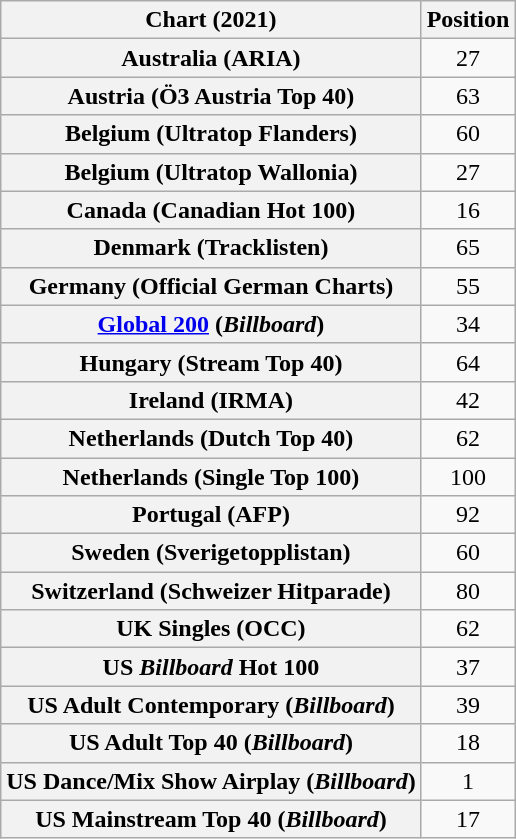<table class="wikitable sortable plainrowheaders" style="text-align:center">
<tr>
<th scope="col">Chart (2021)</th>
<th scope="col">Position</th>
</tr>
<tr>
<th scope="row">Australia (ARIA)</th>
<td>27</td>
</tr>
<tr>
<th scope="row">Austria (Ö3 Austria Top 40)</th>
<td>63</td>
</tr>
<tr>
<th scope="row">Belgium (Ultratop Flanders)</th>
<td>60</td>
</tr>
<tr>
<th scope="row">Belgium (Ultratop Wallonia)</th>
<td>27</td>
</tr>
<tr>
<th scope="row">Canada (Canadian Hot 100)</th>
<td>16</td>
</tr>
<tr>
<th scope="row">Denmark (Tracklisten)</th>
<td>65</td>
</tr>
<tr>
<th scope="row">Germany (Official German Charts)</th>
<td>55</td>
</tr>
<tr>
<th scope="row"><a href='#'>Global 200</a> (<em>Billboard</em>)</th>
<td>34</td>
</tr>
<tr>
<th scope="row">Hungary (Stream Top 40)</th>
<td>64</td>
</tr>
<tr>
<th scope="row">Ireland (IRMA)</th>
<td>42</td>
</tr>
<tr>
<th scope="row">Netherlands (Dutch Top 40)</th>
<td>62</td>
</tr>
<tr>
<th scope="row">Netherlands (Single Top 100)</th>
<td>100</td>
</tr>
<tr>
<th scope="row">Portugal (AFP)</th>
<td>92</td>
</tr>
<tr>
<th scope="row">Sweden (Sverigetopplistan)</th>
<td>60</td>
</tr>
<tr>
<th scope="row">Switzerland (Schweizer Hitparade)</th>
<td>80</td>
</tr>
<tr>
<th scope="row">UK Singles (OCC)</th>
<td>62</td>
</tr>
<tr>
<th scope="row">US <em>Billboard</em> Hot 100</th>
<td>37</td>
</tr>
<tr>
<th scope="row">US Adult Contemporary (<em>Billboard</em>)</th>
<td>39</td>
</tr>
<tr>
<th scope="row">US Adult Top 40 (<em>Billboard</em>)</th>
<td>18</td>
</tr>
<tr>
<th scope="row">US Dance/Mix Show Airplay (<em>Billboard</em>)</th>
<td>1</td>
</tr>
<tr>
<th scope="row">US Mainstream Top 40 (<em>Billboard</em>)</th>
<td>17</td>
</tr>
</table>
